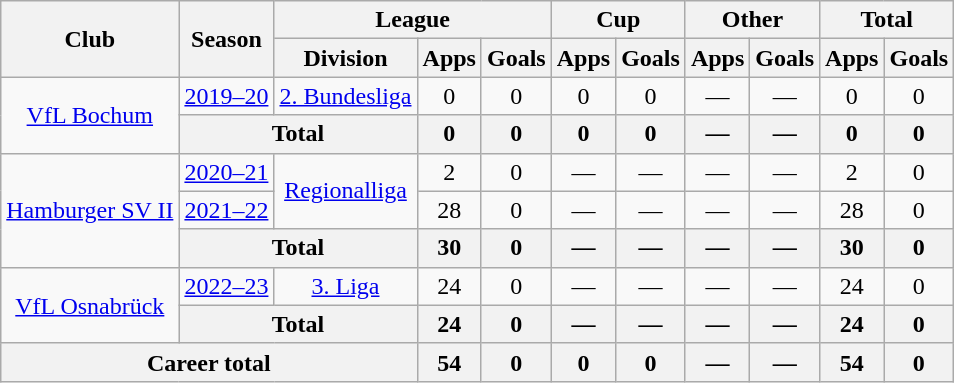<table class=wikitable style=text-align:center>
<tr>
<th rowspan=2>Club</th>
<th rowspan=2>Season</th>
<th colspan=3>League</th>
<th colspan=2>Cup</th>
<th colspan=2>Other</th>
<th colspan=2>Total</th>
</tr>
<tr>
<th>Division</th>
<th>Apps</th>
<th>Goals</th>
<th>Apps</th>
<th>Goals</th>
<th>Apps</th>
<th>Goals</th>
<th>Apps</th>
<th>Goals</th>
</tr>
<tr>
<td rowspan=2><a href='#'>VfL Bochum</a></td>
<td><a href='#'>2019–20</a></td>
<td><a href='#'>2. Bundesliga</a></td>
<td>0</td>
<td>0</td>
<td>0</td>
<td>0</td>
<td>—</td>
<td>—</td>
<td>0</td>
<td>0</td>
</tr>
<tr>
<th colspan="2">Total</th>
<th>0</th>
<th>0</th>
<th>0</th>
<th>0</th>
<th>—</th>
<th>—</th>
<th>0</th>
<th>0</th>
</tr>
<tr>
<td rowspan=3><a href='#'>Hamburger SV II</a></td>
<td><a href='#'>2020–21</a></td>
<td rowspan=2><a href='#'>Regionalliga</a></td>
<td>2</td>
<td>0</td>
<td>—</td>
<td>—</td>
<td>—</td>
<td>—</td>
<td>2</td>
<td>0</td>
</tr>
<tr>
<td><a href='#'>2021–22</a></td>
<td>28</td>
<td>0</td>
<td>—</td>
<td>—</td>
<td>—</td>
<td>—</td>
<td>28</td>
<td>0</td>
</tr>
<tr>
<th colspan="2">Total</th>
<th>30</th>
<th>0</th>
<th>—</th>
<th>—</th>
<th>—</th>
<th>—</th>
<th>30</th>
<th>0</th>
</tr>
<tr>
<td rowspan=2><a href='#'>VfL Osnabrück</a></td>
<td><a href='#'>2022–23</a></td>
<td><a href='#'>3. Liga</a></td>
<td>24</td>
<td>0</td>
<td>—</td>
<td>—</td>
<td>—</td>
<td>—</td>
<td>24</td>
<td>0</td>
</tr>
<tr>
<th colspan="2">Total</th>
<th>24</th>
<th>0</th>
<th>—</th>
<th>—</th>
<th>—</th>
<th>—</th>
<th>24</th>
<th>0</th>
</tr>
<tr>
<th colspan=3>Career total</th>
<th>54</th>
<th>0</th>
<th>0</th>
<th>0</th>
<th>—</th>
<th>—</th>
<th>54</th>
<th>0</th>
</tr>
</table>
